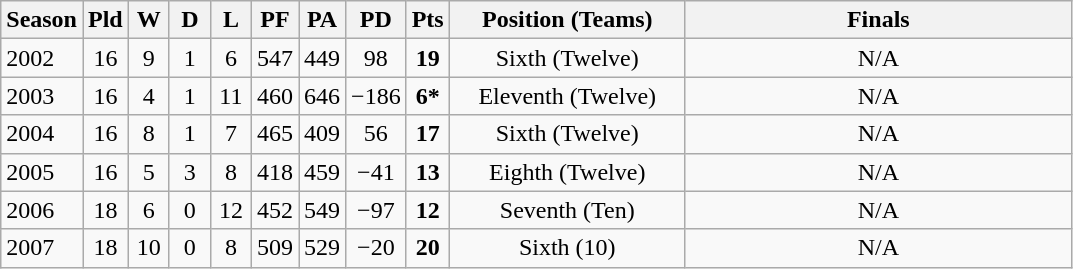<table class="wikitable" style="text-align:center;">
<tr>
<th width=30>Season</th>
<th style="width:20px;" abbr="Played">Pld</th>
<th style="width:20px;" abbr="Won">W</th>
<th style="width:20px;" abbr="Drawn">D</th>
<th style="width:20px;" abbr="Lost">L</th>
<th style="width:20px;" abbr="Points for">PF</th>
<th style="width:20px;" abbr="Points against">PA</th>
<th style="width:20px;" abbr="Points difference">PD</th>
<th style="width:20px;" abbr="Points">Pts</th>
<th width=150>Position (Teams)</th>
<th width=250>Finals</th>
</tr>
<tr>
<td style="text-align:left;">2002</td>
<td>16</td>
<td>9</td>
<td>1</td>
<td>6</td>
<td>547</td>
<td>449</td>
<td>98</td>
<td><strong>19</strong></td>
<td>Sixth (Twelve)</td>
<td>N/A</td>
</tr>
<tr>
<td style="text-align:left;">2003</td>
<td>16</td>
<td>4</td>
<td>1</td>
<td>11</td>
<td>460</td>
<td>646</td>
<td>−186</td>
<td><strong>6*</strong></td>
<td>Eleventh (Twelve)</td>
<td>N/A</td>
</tr>
<tr>
<td style="text-align:left;">2004</td>
<td>16</td>
<td>8</td>
<td>1</td>
<td>7</td>
<td>465</td>
<td>409</td>
<td>56</td>
<td><strong>17</strong></td>
<td>Sixth (Twelve)</td>
<td>N/A</td>
</tr>
<tr>
<td style="text-align:left;">2005</td>
<td>16</td>
<td>5</td>
<td>3</td>
<td>8</td>
<td>418</td>
<td>459</td>
<td>−41</td>
<td><strong>13</strong></td>
<td>Eighth (Twelve)</td>
<td>N/A</td>
</tr>
<tr>
<td style="text-align:left;">2006</td>
<td>18</td>
<td>6</td>
<td>0</td>
<td>12</td>
<td>452</td>
<td>549</td>
<td>−97</td>
<td><strong>12</strong></td>
<td>Seventh (Ten)</td>
<td>N/A</td>
</tr>
<tr>
<td style="text-align:left;">2007</td>
<td>18</td>
<td>10</td>
<td>0</td>
<td>8</td>
<td>509</td>
<td>529</td>
<td>−20</td>
<td><strong>20</strong></td>
<td>Sixth (10)</td>
<td>N/A</td>
</tr>
</table>
